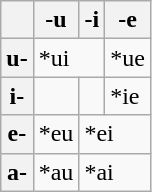<table class="wikitable">
<tr>
<th></th>
<th>-u</th>
<th>-i</th>
<th>-e</th>
</tr>
<tr>
<th>u-</th>
<td colspan="2">*ui</td>
<td>*ue</td>
</tr>
<tr>
<th>i-</th>
<td></td>
<td></td>
<td>*ie</td>
</tr>
<tr>
<th>e-</th>
<td>*eu</td>
<td colspan="2">*ei</td>
</tr>
<tr>
<th>a-</th>
<td>*au</td>
<td colspan="2">*ai</td>
</tr>
</table>
